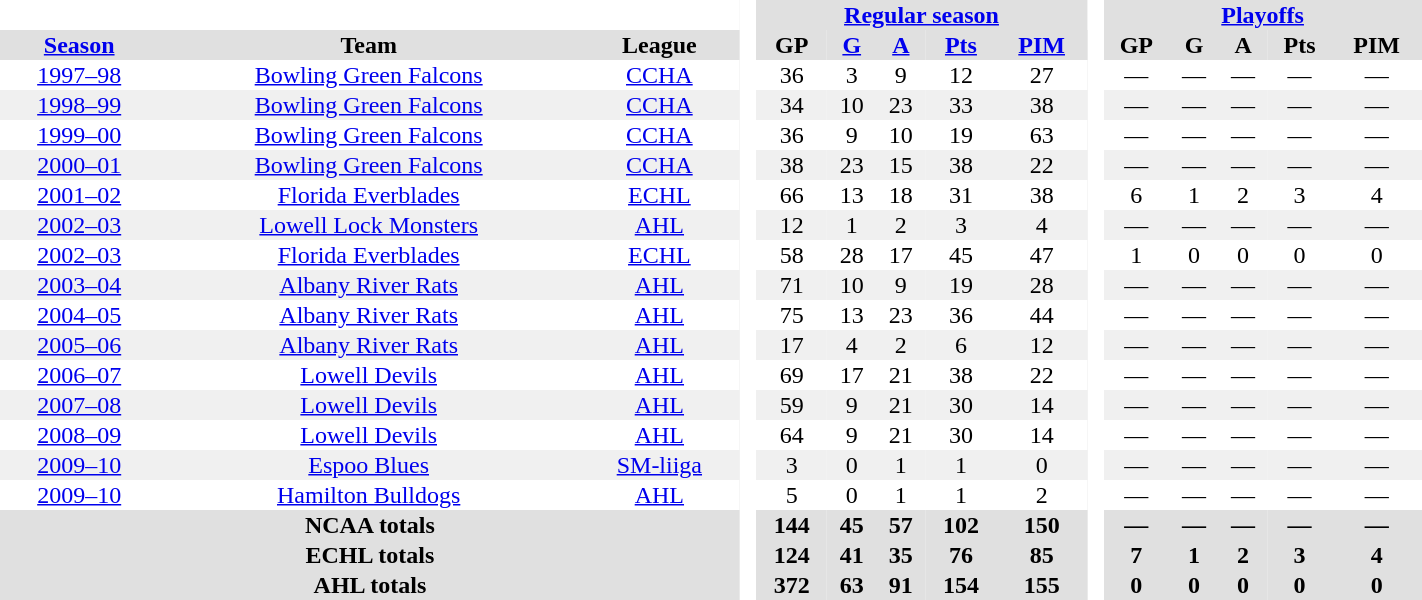<table BORDER="0" CELLPADDING="1" CELLSPACING="0" width="75%" style="text-align:center">
<tr bgcolor="#e0e0e0">
<th colspan="3" bgcolor="#ffffff"> </th>
<th rowspan="99" bgcolor="#ffffff"> </th>
<th colspan="5"><a href='#'>Regular season</a></th>
<th rowspan="99" bgcolor="#ffffff"> </th>
<th colspan="5"><a href='#'>Playoffs</a></th>
</tr>
<tr bgcolor="#e0e0e0">
<th ALIGN="center"><a href='#'>Season</a></th>
<th ALIGN="center">Team</th>
<th ALIGN="center">League</th>
<th ALIGN="center">GP</th>
<th ALIGN="center"><a href='#'>G</a></th>
<th ALIGN="center"><a href='#'>A</a></th>
<th ALIGN="center"><a href='#'>Pts</a></th>
<th ALIGN="center"><a href='#'>PIM</a></th>
<th ALIGN="center">GP</th>
<th ALIGN="center">G</th>
<th ALIGN="center">A</th>
<th ALIGN="center">Pts</th>
<th ALIGN="center">PIM</th>
</tr>
<tr ALIGN="center">
<td ALIGN="center"><a href='#'>1997–98</a></td>
<td ALIGN="center"><a href='#'>Bowling Green Falcons</a></td>
<td ALIGN="center"><a href='#'>CCHA</a></td>
<td ALIGN="center">36</td>
<td ALIGN="center">3</td>
<td ALIGN="center">9</td>
<td ALIGN="center">12</td>
<td ALIGN="center">27</td>
<td ALIGN="center">—</td>
<td ALIGN="center">—</td>
<td ALIGN="center">—</td>
<td ALIGN="center">—</td>
<td ALIGN="center">—</td>
</tr>
<tr ALIGN="center" bgcolor="#f0f0f0">
<td ALIGN="center"><a href='#'>1998–99</a></td>
<td ALIGN="center"><a href='#'>Bowling Green Falcons</a></td>
<td ALIGN="center"><a href='#'>CCHA</a></td>
<td ALIGN="center">34</td>
<td ALIGN="center">10</td>
<td ALIGN="center">23</td>
<td ALIGN="center">33</td>
<td ALIGN="center">38</td>
<td ALIGN="center">—</td>
<td ALIGN="center">—</td>
<td ALIGN="center">—</td>
<td ALIGN="center">—</td>
<td ALIGN="center">—</td>
</tr>
<tr ALIGN="center">
<td ALIGN="center"><a href='#'>1999–00</a></td>
<td ALIGN="center"><a href='#'>Bowling Green Falcons</a></td>
<td ALIGN="center"><a href='#'>CCHA</a></td>
<td ALIGN="center">36</td>
<td ALIGN="center">9</td>
<td ALIGN="center">10</td>
<td ALIGN="center">19</td>
<td ALIGN="center">63</td>
<td ALIGN="center">—</td>
<td ALIGN="center">—</td>
<td ALIGN="center">—</td>
<td ALIGN="center">—</td>
<td ALIGN="center">—</td>
</tr>
<tr ALIGN="center" bgcolor="#f0f0f0">
<td ALIGN="center"><a href='#'>2000–01</a></td>
<td ALIGN="center"><a href='#'>Bowling Green Falcons</a></td>
<td ALIGN="center"><a href='#'>CCHA</a></td>
<td ALIGN="center">38</td>
<td ALIGN="center">23</td>
<td ALIGN="center">15</td>
<td ALIGN="center">38</td>
<td ALIGN="center">22</td>
<td ALIGN="center">—</td>
<td ALIGN="center">—</td>
<td ALIGN="center">—</td>
<td ALIGN="center">—</td>
<td ALIGN="center">—</td>
</tr>
<tr ALIGN="center">
<td ALIGN="center"><a href='#'>2001–02</a></td>
<td ALIGN="center"><a href='#'>Florida Everblades</a></td>
<td ALIGN="center"><a href='#'>ECHL</a></td>
<td ALIGN="center">66</td>
<td ALIGN="center">13</td>
<td ALIGN="center">18</td>
<td ALIGN="center">31</td>
<td ALIGN="center">38</td>
<td ALIGN="center">6</td>
<td ALIGN="center">1</td>
<td ALIGN="center">2</td>
<td ALIGN="center">3</td>
<td ALIGN="center">4</td>
</tr>
<tr ALIGN="center" bgcolor="#f0f0f0">
<td ALIGN="center"><a href='#'>2002–03</a></td>
<td ALIGN="center"><a href='#'>Lowell Lock Monsters</a></td>
<td ALIGN="center"><a href='#'>AHL</a></td>
<td ALIGN="center">12</td>
<td ALIGN="center">1</td>
<td ALIGN="center">2</td>
<td ALIGN="center">3</td>
<td ALIGN="center">4</td>
<td ALIGN="center">—</td>
<td ALIGN="center">—</td>
<td ALIGN="center">—</td>
<td ALIGN="center">—</td>
<td ALIGN="center">—</td>
</tr>
<tr ALIGN="center">
<td ALIGN="center"><a href='#'>2002–03</a></td>
<td ALIGN="center"><a href='#'>Florida Everblades</a></td>
<td ALIGN="center"><a href='#'>ECHL</a></td>
<td ALIGN="center">58</td>
<td ALIGN="center">28</td>
<td ALIGN="center">17</td>
<td ALIGN="center">45</td>
<td ALIGN="center">47</td>
<td ALIGN="center">1</td>
<td ALIGN="center">0</td>
<td ALIGN="center">0</td>
<td ALIGN="center">0</td>
<td ALIGN="center">0</td>
</tr>
<tr ALIGN="center" bgcolor="#f0f0f0">
<td ALIGN="center"><a href='#'>2003–04</a></td>
<td ALIGN="center"><a href='#'>Albany River Rats</a></td>
<td ALIGN="center"><a href='#'>AHL</a></td>
<td ALIGN="center">71</td>
<td ALIGN="center">10</td>
<td ALIGN="center">9</td>
<td ALIGN="center">19</td>
<td ALIGN="center">28</td>
<td ALIGN="center">—</td>
<td ALIGN="center">—</td>
<td ALIGN="center">—</td>
<td ALIGN="center">—</td>
<td ALIGN="center">—</td>
</tr>
<tr ALIGN="center">
<td ALIGN="center"><a href='#'>2004–05</a></td>
<td ALIGN="center"><a href='#'>Albany River Rats</a></td>
<td ALIGN="center"><a href='#'>AHL</a></td>
<td ALIGN="center">75</td>
<td ALIGN="center">13</td>
<td ALIGN="center">23</td>
<td ALIGN="center">36</td>
<td ALIGN="center">44</td>
<td ALIGN="center">—</td>
<td ALIGN="center">—</td>
<td ALIGN="center">—</td>
<td ALIGN="center">—</td>
<td ALIGN="center">—</td>
</tr>
<tr ALIGN="center" bgcolor="#f0f0f0">
<td ALIGN="center"><a href='#'>2005–06</a></td>
<td ALIGN="center"><a href='#'>Albany River Rats</a></td>
<td ALIGN="center"><a href='#'>AHL</a></td>
<td ALIGN="center">17</td>
<td ALIGN="center">4</td>
<td ALIGN="center">2</td>
<td ALIGN="center">6</td>
<td ALIGN="center">12</td>
<td ALIGN="center">—</td>
<td ALIGN="center">—</td>
<td ALIGN="center">—</td>
<td ALIGN="center">—</td>
<td ALIGN="center">—</td>
</tr>
<tr ALIGN="center">
<td ALIGN="center"><a href='#'>2006–07</a></td>
<td ALIGN="center"><a href='#'>Lowell Devils</a></td>
<td ALIGN="center"><a href='#'>AHL</a></td>
<td ALIGN="center">69</td>
<td ALIGN="center">17</td>
<td ALIGN="center">21</td>
<td ALIGN="center">38</td>
<td ALIGN="center">22</td>
<td ALIGN="center">—</td>
<td ALIGN="center">—</td>
<td ALIGN="center">—</td>
<td ALIGN="center">—</td>
<td ALIGN="center">—</td>
</tr>
<tr ALIGN="center" bgcolor="#f0f0f0">
<td ALIGN="center"><a href='#'>2007–08</a></td>
<td ALIGN="center"><a href='#'>Lowell Devils</a></td>
<td ALIGN="center"><a href='#'>AHL</a></td>
<td ALIGN="center">59</td>
<td ALIGN="center">9</td>
<td ALIGN="center">21</td>
<td ALIGN="center">30</td>
<td ALIGN="center">14</td>
<td ALIGN="center">—</td>
<td ALIGN="center">—</td>
<td ALIGN="center">—</td>
<td ALIGN="center">—</td>
<td ALIGN="center">—</td>
</tr>
<tr ALIGN="center">
<td ALIGN="center"><a href='#'>2008–09</a></td>
<td ALIGN="center"><a href='#'>Lowell Devils</a></td>
<td ALIGN="center"><a href='#'>AHL</a></td>
<td ALIGN="center">64</td>
<td ALIGN="center">9</td>
<td ALIGN="center">21</td>
<td ALIGN="center">30</td>
<td ALIGN="center">14</td>
<td ALIGN="center">—</td>
<td ALIGN="center">—</td>
<td ALIGN="center">—</td>
<td ALIGN="center">—</td>
<td ALIGN="center">—</td>
</tr>
<tr ALIGN="center" bgcolor="#f0f0f0">
<td ALIGN="center"><a href='#'>2009–10</a></td>
<td ALIGN="center"><a href='#'>Espoo Blues</a></td>
<td ALIGN="center"><a href='#'>SM-liiga</a></td>
<td ALIGN="center">3</td>
<td ALIGN="center">0</td>
<td ALIGN="center">1</td>
<td ALIGN="center">1</td>
<td ALIGN="center">0</td>
<td ALIGN="center">—</td>
<td ALIGN="center">—</td>
<td ALIGN="center">—</td>
<td ALIGN="center">—</td>
<td ALIGN="center">—</td>
</tr>
<tr ALIGN="center">
<td ALIGN="center"><a href='#'>2009–10</a></td>
<td ALIGN="center"><a href='#'>Hamilton Bulldogs</a></td>
<td ALIGN="center"><a href='#'>AHL</a></td>
<td ALIGN="center">5</td>
<td ALIGN="center">0</td>
<td ALIGN="center">1</td>
<td ALIGN="center">1</td>
<td ALIGN="center">2</td>
<td ALIGN="center">—</td>
<td ALIGN="center">—</td>
<td ALIGN="center">—</td>
<td ALIGN="center">—</td>
<td ALIGN="center">—</td>
</tr>
<tr ALIGN="center" bgcolor="#e0e0e0">
<th colspan="3">NCAA totals</th>
<td ALIGN="center"><strong>144</strong></td>
<td ALIGN="center"><strong>45</strong></td>
<td ALIGN="center"><strong>57</strong></td>
<td ALIGN="center"><strong>102</strong></td>
<td ALIGN="center"><strong>150</strong></td>
<td ALIGN="center"><strong>—</strong></td>
<td ALIGN="center"><strong>—</strong></td>
<td ALIGN="center"><strong>—</strong></td>
<td ALIGN="center"><strong>—</strong></td>
<td ALIGN="center"><strong>—</strong></td>
</tr>
<tr ALIGN="center" bgcolor="#e0e0e0">
<th colspan="3">ECHL totals</th>
<td ALIGN="center"><strong>124</strong></td>
<td ALIGN="center"><strong>41</strong></td>
<td ALIGN="center"><strong>35</strong></td>
<td ALIGN="center"><strong>76</strong></td>
<td ALIGN="center"><strong>85</strong></td>
<td ALIGN="center"><strong>7</strong></td>
<td ALIGN="center"><strong>1</strong></td>
<td ALIGN="center"><strong>2</strong></td>
<td ALIGN="center"><strong>3</strong></td>
<td ALIGN="center"><strong>4</strong></td>
</tr>
<tr ALIGN="center" bgcolor="#e0e0e0">
<th colspan="3">AHL totals</th>
<td ALIGN="center"><strong>372</strong></td>
<td ALIGN="center"><strong>63</strong></td>
<td ALIGN="center"><strong>91</strong></td>
<td ALIGN="center"><strong>154</strong></td>
<td ALIGN="center"><strong>155</strong></td>
<td ALIGN="center"><strong>0</strong></td>
<td ALIGN="center"><strong>0</strong></td>
<td ALIGN="center"><strong>0</strong></td>
<td ALIGN="center"><strong>0</strong></td>
<td ALIGN="center"><strong>0</strong></td>
</tr>
</table>
